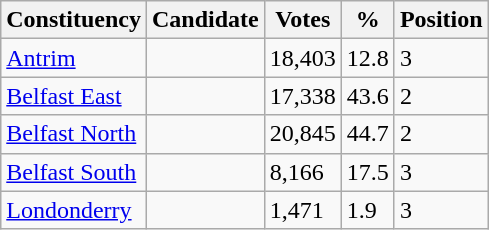<table class="wikitable sortable">
<tr>
<th>Constituency</th>
<th>Candidate</th>
<th>Votes</th>
<th>%</th>
<th>Position</th>
</tr>
<tr>
<td><a href='#'>Antrim</a></td>
<td></td>
<td>18,403</td>
<td>12.8</td>
<td>3</td>
</tr>
<tr>
<td><a href='#'>Belfast East</a></td>
<td></td>
<td>17,338</td>
<td>43.6</td>
<td>2</td>
</tr>
<tr>
<td><a href='#'>Belfast North</a></td>
<td></td>
<td>20,845</td>
<td>44.7</td>
<td>2</td>
</tr>
<tr>
<td><a href='#'>Belfast South</a></td>
<td></td>
<td>8,166</td>
<td>17.5</td>
<td>3</td>
</tr>
<tr>
<td><a href='#'>Londonderry</a></td>
<td></td>
<td>1,471</td>
<td>1.9</td>
<td>3</td>
</tr>
</table>
